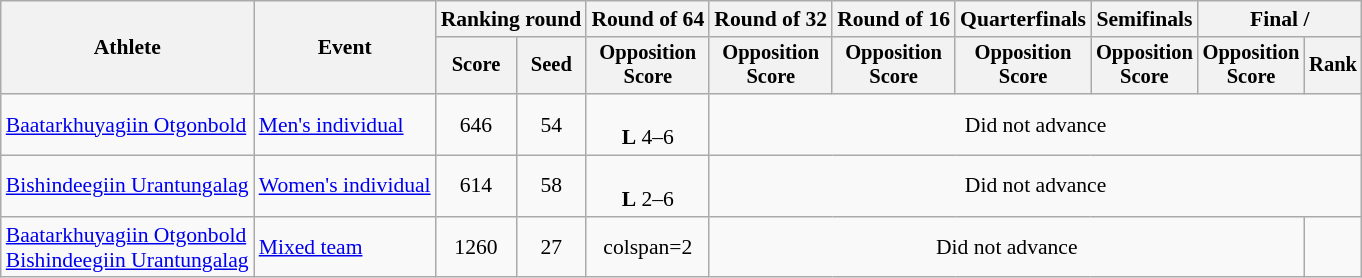<table class="wikitable" style="font-size:90%">
<tr>
<th rowspan=2>Athlete</th>
<th rowspan=2>Event</th>
<th colspan="2">Ranking round</th>
<th>Round of 64</th>
<th>Round of 32</th>
<th>Round of 16</th>
<th>Quarterfinals</th>
<th>Semifinals</th>
<th colspan="2">Final / </th>
</tr>
<tr style="font-size:95%">
<th>Score</th>
<th>Seed</th>
<th>Opposition<br>Score</th>
<th>Opposition<br>Score</th>
<th>Opposition<br>Score</th>
<th>Opposition<br>Score</th>
<th>Opposition<br>Score</th>
<th>Opposition<br>Score</th>
<th>Rank</th>
</tr>
<tr align=center>
<td align=left><a href='#'>Baatarkhuyagiin Otgonbold</a></td>
<td align=left><a href='#'>Men's individual</a></td>
<td>646</td>
<td>54</td>
<td><br><strong>L</strong> 4–6</td>
<td colspan=6>Did not advance</td>
</tr>
<tr align=center>
<td align=left><a href='#'>Bishindeegiin Urantungalag</a></td>
<td align=left><a href='#'>Women's individual</a></td>
<td>614</td>
<td>58</td>
<td><br><strong>L</strong> 2–6</td>
<td colspan=6>Did not advance</td>
</tr>
<tr align=center>
<td align=left><a href='#'>Baatarkhuyagiin Otgonbold</a><br><a href='#'>Bishindeegiin Urantungalag</a></td>
<td align=left><a href='#'>Mixed team</a></td>
<td>1260</td>
<td>27</td>
<td>colspan=2 </td>
<td colspan=5>Did not advance</td>
</tr>
</table>
